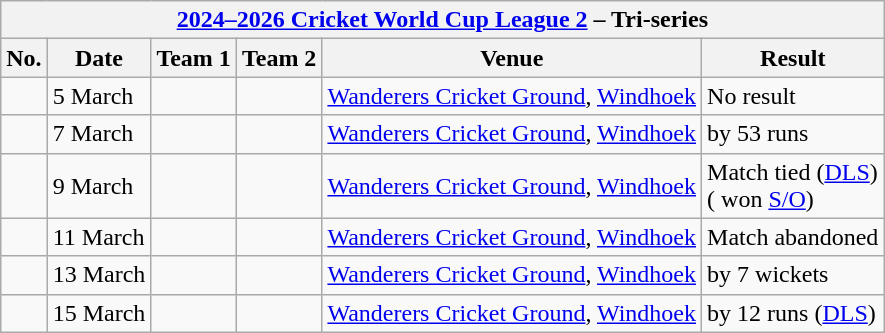<table class="wikitable">
<tr>
<th colspan="6"><a href='#'>2024–2026 Cricket World Cup League 2</a> – Tri-series</th>
</tr>
<tr>
<th>No.</th>
<th>Date</th>
<th>Team 1</th>
<th>Team 2</th>
<th>Venue</th>
<th>Result</th>
</tr>
<tr>
<td></td>
<td>5 March</td>
<td></td>
<td></td>
<td><a href='#'>Wanderers Cricket Ground</a>, <a href='#'>Windhoek</a></td>
<td>No result</td>
</tr>
<tr>
<td></td>
<td>7 March</td>
<td></td>
<td></td>
<td><a href='#'>Wanderers Cricket Ground</a>, <a href='#'>Windhoek</a></td>
<td> by 53 runs</td>
</tr>
<tr>
<td></td>
<td>9 March</td>
<td></td>
<td></td>
<td><a href='#'>Wanderers Cricket Ground</a>, <a href='#'>Windhoek</a></td>
<td>Match tied (<a href='#'>DLS</a>)<br>( won <a href='#'>S/O</a>)</td>
</tr>
<tr>
<td></td>
<td>11 March</td>
<td></td>
<td></td>
<td><a href='#'>Wanderers Cricket Ground</a>, <a href='#'>Windhoek</a></td>
<td>Match abandoned</td>
</tr>
<tr>
<td></td>
<td>13 March</td>
<td></td>
<td></td>
<td><a href='#'>Wanderers Cricket Ground</a>, <a href='#'>Windhoek</a></td>
<td> by 7 wickets</td>
</tr>
<tr>
<td></td>
<td>15 March</td>
<td></td>
<td></td>
<td><a href='#'>Wanderers Cricket Ground</a>, <a href='#'>Windhoek</a></td>
<td> by 12 runs (<a href='#'>DLS</a>)</td>
</tr>
</table>
